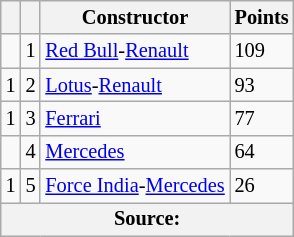<table class="wikitable" style="font-size: 85%;">
<tr>
<th></th>
<th></th>
<th>Constructor</th>
<th>Points</th>
</tr>
<tr>
<td align="left"></td>
<td align="center">1</td>
<td> <a href='#'>Red Bull</a>-<a href='#'>Renault</a></td>
<td>109</td>
</tr>
<tr>
<td align="left"> 1</td>
<td align="center">2</td>
<td> <a href='#'>Lotus</a>-<a href='#'>Renault</a></td>
<td>93</td>
</tr>
<tr>
<td align="left"> 1</td>
<td align="center">3</td>
<td> <a href='#'>Ferrari</a></td>
<td>77</td>
</tr>
<tr>
<td align="left"></td>
<td align="center">4</td>
<td> <a href='#'>Mercedes</a></td>
<td>64</td>
</tr>
<tr>
<td align="left"> 1</td>
<td align="center">5</td>
<td> <a href='#'>Force India</a>-<a href='#'>Mercedes</a></td>
<td>26</td>
</tr>
<tr>
<th colspan=4>Source: </th>
</tr>
</table>
